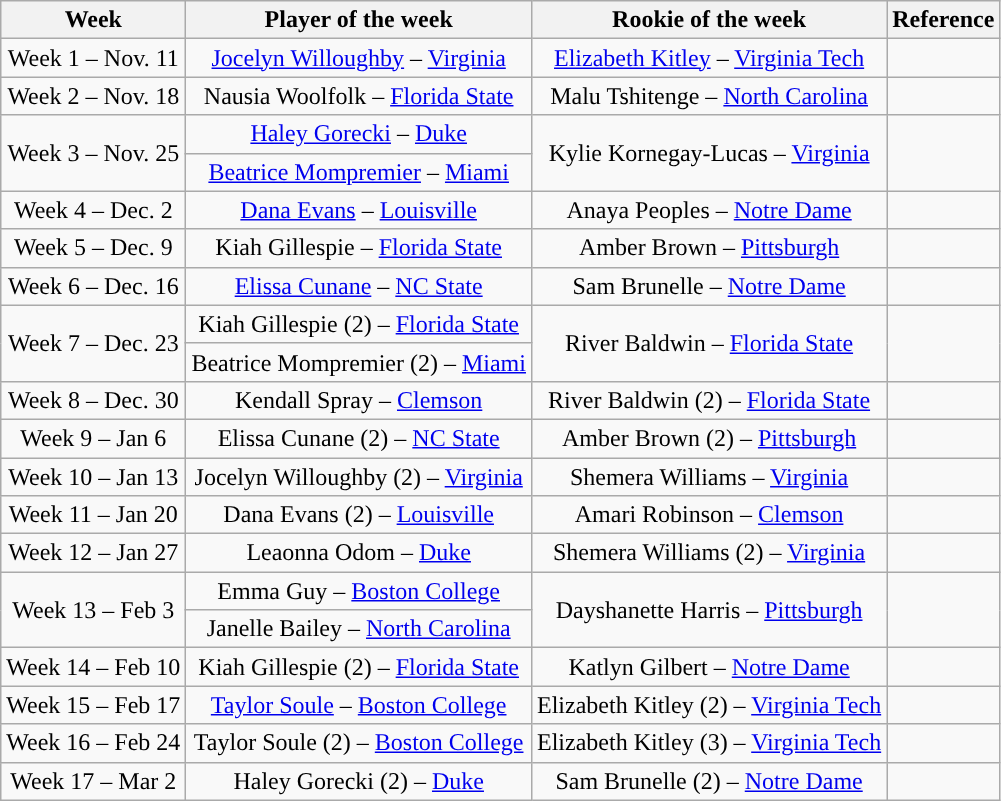<table class="wikitable" border="1" style="text-align: center;">
<tr>
<th>Week</th>
<th>Player of the week</th>
<th>Rookie of the week</th>
<th>Reference</th>
</tr>
<tr>
<td>Week 1 – Nov. 11</td>
<td><a href='#'>Jocelyn Willoughby</a> – <a href='#'>Virginia</a></td>
<td><a href='#'>Elizabeth Kitley</a> – <a href='#'>Virginia Tech</a></td>
<td></td>
</tr>
<tr>
<td>Week 2 – Nov. 18</td>
<td>Nausia Woolfolk – <a href='#'>Florida State</a></td>
<td>Malu Tshitenge – <a href='#'>North Carolina</a></td>
<td></td>
</tr>
<tr>
<td rowspan=2>Week 3 – Nov. 25</td>
<td><a href='#'>Haley Gorecki</a> – <a href='#'>Duke</a></td>
<td rowspan=2>Kylie Kornegay-Lucas – <a href='#'>Virginia</a></td>
<td rowspan=2></td>
</tr>
<tr>
<td><a href='#'>Beatrice Mompremier</a> – <a href='#'>Miami</a></td>
</tr>
<tr>
<td>Week 4 – Dec. 2</td>
<td><a href='#'>Dana Evans</a> – <a href='#'>Louisville</a></td>
<td>Anaya Peoples – <a href='#'>Notre Dame</a></td>
<td></td>
</tr>
<tr>
<td>Week 5 – Dec. 9</td>
<td>Kiah Gillespie – <a href='#'>Florida State</a></td>
<td>Amber Brown – <a href='#'>Pittsburgh</a></td>
<td></td>
</tr>
<tr>
<td>Week 6 – Dec. 16</td>
<td><a href='#'>Elissa Cunane</a> – <a href='#'>NC State</a></td>
<td>Sam Brunelle – <a href='#'>Notre Dame</a></td>
<td></td>
</tr>
<tr>
<td rowspan=2>Week 7 – Dec. 23</td>
<td>Kiah Gillespie (2) – <a href='#'>Florida State</a></td>
<td rowspan=2>River Baldwin – <a href='#'>Florida State</a></td>
<td rowspan=2></td>
</tr>
<tr>
<td>Beatrice Mompremier (2) – <a href='#'>Miami</a></td>
</tr>
<tr>
<td>Week 8 – Dec. 30</td>
<td>Kendall Spray – <a href='#'>Clemson</a></td>
<td>River Baldwin (2) – <a href='#'>Florida State</a></td>
<td></td>
</tr>
<tr>
<td>Week 9 – Jan 6</td>
<td>Elissa Cunane (2) – <a href='#'>NC State</a></td>
<td>Amber Brown (2) – <a href='#'>Pittsburgh</a></td>
<td></td>
</tr>
<tr>
<td>Week 10 – Jan 13</td>
<td>Jocelyn Willoughby (2) – <a href='#'>Virginia</a></td>
<td>Shemera Williams – <a href='#'>Virginia</a></td>
<td></td>
</tr>
<tr>
<td>Week 11 – Jan 20</td>
<td>Dana Evans (2) – <a href='#'>Louisville</a></td>
<td>Amari Robinson – <a href='#'>Clemson</a></td>
<td></td>
</tr>
<tr>
<td>Week 12 – Jan 27</td>
<td>Leaonna Odom – <a href='#'>Duke</a></td>
<td>Shemera Williams (2) – <a href='#'>Virginia</a></td>
<td></td>
</tr>
<tr>
<td rowspan=2>Week 13 – Feb 3</td>
<td>Emma Guy – <a href='#'>Boston College</a></td>
<td rowspan=2>Dayshanette Harris – <a href='#'>Pittsburgh</a></td>
<td rowspan=2></td>
</tr>
<tr>
<td>Janelle Bailey – <a href='#'>North Carolina</a></td>
</tr>
<tr>
<td>Week 14 – Feb 10</td>
<td>Kiah Gillespie (2) – <a href='#'>Florida State</a></td>
<td>Katlyn Gilbert – <a href='#'>Notre Dame</a></td>
<td></td>
</tr>
<tr>
<td>Week 15 – Feb 17</td>
<td><a href='#'>Taylor Soule</a> – <a href='#'>Boston College</a></td>
<td>Elizabeth Kitley (2) – <a href='#'>Virginia Tech</a></td>
<td></td>
</tr>
<tr>
<td>Week 16 – Feb 24</td>
<td>Taylor Soule (2) – <a href='#'>Boston College</a></td>
<td>Elizabeth Kitley (3) – <a href='#'>Virginia Tech</a></td>
<td></td>
</tr>
<tr>
<td>Week 17 – Mar 2</td>
<td>Haley Gorecki (2) – <a href='#'>Duke</a></td>
<td>Sam Brunelle (2) – <a href='#'>Notre Dame</a></td>
<td></td>
</tr>
</table>
